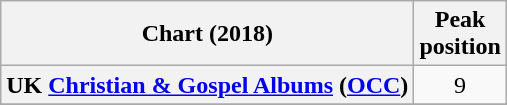<table class="wikitable sortable plainrowheaders" style="text-align:center">
<tr>
<th scope="col">Chart (2018)</th>
<th scope="col">Peak<br> position</th>
</tr>
<tr>
<th scope="row">UK <a href='#'>Christian & Gospel Albums</a> (<a href='#'>OCC</a>)</th>
<td>9</td>
</tr>
<tr>
</tr>
<tr>
</tr>
</table>
